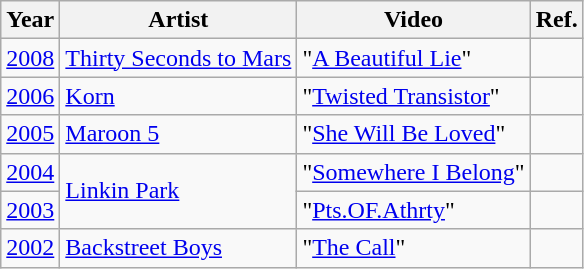<table class="wikitable">
<tr>
<th>Year</th>
<th>Artist</th>
<th>Video</th>
<th>Ref.</th>
</tr>
<tr>
<td><a href='#'>2008</a></td>
<td><a href='#'>Thirty Seconds to Mars</a></td>
<td>"<a href='#'>A Beautiful Lie</a>"</td>
<td></td>
</tr>
<tr>
<td><a href='#'>2006</a></td>
<td><a href='#'>Korn</a></td>
<td>"<a href='#'>Twisted Transistor</a>"</td>
<td></td>
</tr>
<tr>
<td><a href='#'>2005</a></td>
<td><a href='#'>Maroon 5</a></td>
<td>"<a href='#'>She Will Be Loved</a>"</td>
<td></td>
</tr>
<tr>
<td><a href='#'>2004</a></td>
<td rowspan="2"><a href='#'>Linkin Park</a></td>
<td>"<a href='#'>Somewhere I Belong</a>"</td>
<td></td>
</tr>
<tr>
<td><a href='#'>2003</a></td>
<td>"<a href='#'>Pts.OF.Athrty</a>"</td>
<td></td>
</tr>
<tr>
<td><a href='#'>2002</a></td>
<td><a href='#'>Backstreet Boys</a></td>
<td>"<a href='#'>The Call</a>"</td>
<td></td>
</tr>
</table>
